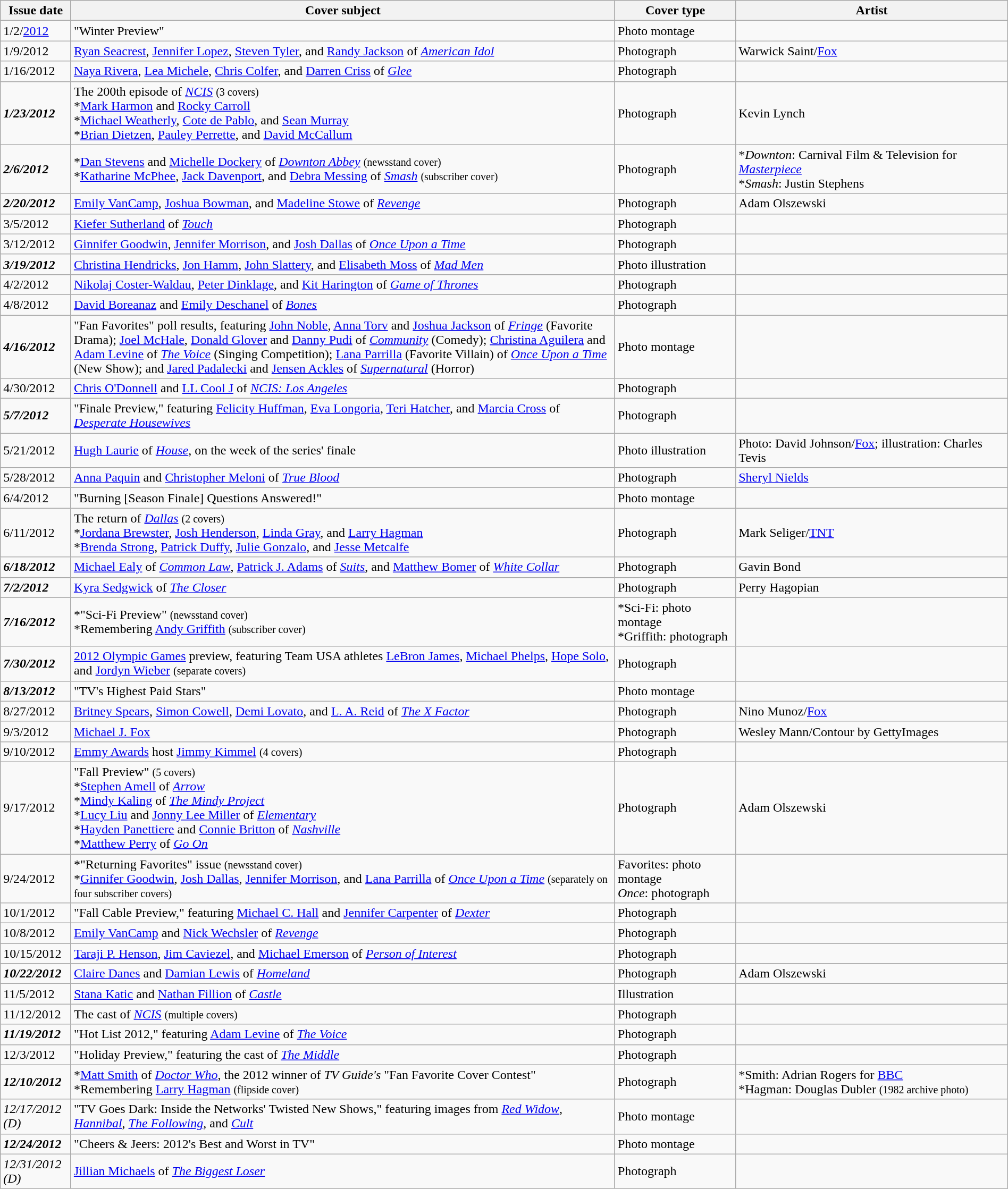<table class="wikitable sortable" width=100% style="font-size:100%;">
<tr>
<th width=7%>Issue date</th>
<th width=54%>Cover subject</th>
<th width=12%>Cover type</th>
<th width=27%>Artist</th>
</tr>
<tr>
<td>1/2/<a href='#'>2012</a></td>
<td>"Winter Preview"</td>
<td>Photo montage</td>
<td></td>
</tr>
<tr>
<td>1/9/2012</td>
<td><a href='#'>Ryan Seacrest</a>, <a href='#'>Jennifer Lopez</a>, <a href='#'>Steven Tyler</a>, and <a href='#'>Randy Jackson</a> of <em><a href='#'>American Idol</a></em></td>
<td>Photograph</td>
<td>Warwick Saint/<a href='#'>Fox</a></td>
</tr>
<tr>
<td>1/16/2012</td>
<td><a href='#'>Naya Rivera</a>, <a href='#'>Lea Michele</a>, <a href='#'>Chris Colfer</a>, and <a href='#'>Darren Criss</a> of <em><a href='#'>Glee</a></em></td>
<td>Photograph</td>
<td></td>
</tr>
<tr>
<td><strong><em>1/23/2012</em></strong></td>
<td>The 200th episode of <em><a href='#'>NCIS</a></em> <small>(3 covers)</small><br>*<a href='#'>Mark Harmon</a> and <a href='#'>Rocky Carroll</a><br>*<a href='#'>Michael Weatherly</a>, <a href='#'>Cote de Pablo</a>, and <a href='#'>Sean Murray</a><br>*<a href='#'>Brian Dietzen</a>, <a href='#'>Pauley Perrette</a>, and <a href='#'>David McCallum</a></td>
<td>Photograph</td>
<td>Kevin Lynch</td>
</tr>
<tr>
<td><strong><em>2/6/2012</em></strong></td>
<td>*<a href='#'>Dan Stevens</a> and <a href='#'>Michelle Dockery</a> of <em><a href='#'>Downton Abbey</a></em> <small>(newsstand cover)</small><br>*<a href='#'>Katharine McPhee</a>, <a href='#'>Jack Davenport</a>, and <a href='#'>Debra Messing</a> of <em><a href='#'>Smash</a></em> <small>(subscriber cover)</small></td>
<td>Photograph</td>
<td>*<em>Downton</em>: Carnival Film & Television for <em><a href='#'>Masterpiece</a></em><br>*<em>Smash</em>: Justin Stephens</td>
</tr>
<tr>
<td><strong><em>2/20/2012</em></strong></td>
<td><a href='#'>Emily VanCamp</a>, <a href='#'>Joshua Bowman</a>, and <a href='#'>Madeline Stowe</a> of <em><a href='#'>Revenge</a></em></td>
<td>Photograph</td>
<td>Adam Olszewski</td>
</tr>
<tr>
<td>3/5/2012</td>
<td><a href='#'>Kiefer Sutherland</a> of <em><a href='#'>Touch</a></em></td>
<td>Photograph</td>
<td></td>
</tr>
<tr>
<td>3/12/2012</td>
<td><a href='#'>Ginnifer Goodwin</a>, <a href='#'>Jennifer Morrison</a>, and <a href='#'>Josh Dallas</a> of <em><a href='#'>Once Upon a Time</a></em></td>
<td>Photograph</td>
<td></td>
</tr>
<tr>
<td><strong><em>3/19/2012</em></strong></td>
<td><a href='#'>Christina Hendricks</a>, <a href='#'>Jon Hamm</a>, <a href='#'>John Slattery</a>, and <a href='#'>Elisabeth Moss</a> of <em><a href='#'>Mad Men</a></em></td>
<td>Photo illustration</td>
<td></td>
</tr>
<tr>
<td>4/2/2012</td>
<td><a href='#'>Nikolaj Coster-Waldau</a>, <a href='#'>Peter Dinklage</a>, and <a href='#'>Kit Harington</a> of <em><a href='#'>Game of Thrones</a></em></td>
<td>Photograph</td>
<td></td>
</tr>
<tr>
<td>4/8/2012</td>
<td><a href='#'>David Boreanaz</a> and <a href='#'>Emily Deschanel</a> of <em><a href='#'>Bones</a></em></td>
<td>Photograph</td>
<td></td>
</tr>
<tr>
<td><strong><em>4/16/2012</em></strong></td>
<td>"Fan Favorites" poll results, featuring <a href='#'>John Noble</a>, <a href='#'>Anna Torv</a> and <a href='#'>Joshua Jackson</a> of <em><a href='#'>Fringe</a></em> (Favorite Drama); <a href='#'>Joel McHale</a>, <a href='#'>Donald Glover</a> and <a href='#'>Danny Pudi</a> of <em><a href='#'>Community</a></em> (Comedy); <a href='#'>Christina Aguilera</a> and <a href='#'>Adam Levine</a> of <em><a href='#'>The Voice</a></em> (Singing Competition); <a href='#'>Lana Parrilla</a> (Favorite Villain) of <em><a href='#'>Once Upon a Time</a></em> (New Show); and <a href='#'>Jared Padalecki</a> and <a href='#'>Jensen Ackles</a> of <em><a href='#'>Supernatural</a></em> (Horror)</td>
<td>Photo montage</td>
<td></td>
</tr>
<tr>
<td>4/30/2012</td>
<td><a href='#'>Chris O'Donnell</a> and <a href='#'>LL Cool J</a> of <em><a href='#'>NCIS: Los Angeles</a></em></td>
<td>Photograph</td>
<td></td>
</tr>
<tr>
<td><strong><em>5/7/2012</em></strong></td>
<td>"Finale Preview," featuring <a href='#'>Felicity Huffman</a>, <a href='#'>Eva Longoria</a>, <a href='#'>Teri Hatcher</a>, and <a href='#'>Marcia Cross</a> of <em><a href='#'>Desperate Housewives</a></em></td>
<td>Photograph</td>
<td></td>
</tr>
<tr>
<td>5/21/2012</td>
<td><a href='#'>Hugh Laurie</a> of <em><a href='#'>House</a></em>, on the week of the series' finale</td>
<td>Photo illustration</td>
<td>Photo: David Johnson/<a href='#'>Fox</a>; illustration: Charles Tevis</td>
</tr>
<tr>
<td>5/28/2012</td>
<td><a href='#'>Anna Paquin</a> and <a href='#'>Christopher Meloni</a> of <em><a href='#'>True Blood</a></em></td>
<td>Photograph</td>
<td><a href='#'>Sheryl Nields</a></td>
</tr>
<tr>
<td>6/4/2012</td>
<td>"Burning [Season Finale] Questions Answered!"</td>
<td>Photo montage</td>
<td></td>
</tr>
<tr>
<td>6/11/2012</td>
<td>The return of <em><a href='#'>Dallas</a></em> <small>(2 covers)</small><br>*<a href='#'>Jordana Brewster</a>, <a href='#'>Josh Henderson</a>, <a href='#'>Linda Gray</a>, and <a href='#'>Larry Hagman</a><br>*<a href='#'>Brenda Strong</a>, <a href='#'>Patrick Duffy</a>, <a href='#'>Julie Gonzalo</a>, and <a href='#'>Jesse Metcalfe</a></td>
<td>Photograph</td>
<td>Mark Seliger/<a href='#'>TNT</a></td>
</tr>
<tr>
<td><strong><em>6/18/2012</em></strong></td>
<td><a href='#'>Michael Ealy</a> of <em><a href='#'>Common Law</a></em>, <a href='#'>Patrick J. Adams</a> of <em><a href='#'>Suits</a></em>, and <a href='#'>Matthew Bomer</a> of <em><a href='#'>White Collar</a></em></td>
<td>Photograph</td>
<td>Gavin Bond</td>
</tr>
<tr>
<td><strong><em>7/2/2012</em></strong></td>
<td><a href='#'>Kyra Sedgwick</a> of <em><a href='#'>The Closer</a></em></td>
<td>Photograph</td>
<td>Perry Hagopian</td>
</tr>
<tr>
<td><strong><em>7/16/2012</em></strong></td>
<td>*"Sci-Fi Preview" <small>(newsstand cover)</small><br>*Remembering <a href='#'>Andy Griffith</a> <small>(subscriber cover)</small></td>
<td>*Sci-Fi: photo montage<br>*Griffith: photograph</td>
<td></td>
</tr>
<tr>
<td><strong><em>7/30/2012</em></strong></td>
<td><a href='#'>2012 Olympic Games</a> preview, featuring Team USA athletes <a href='#'>LeBron James</a>, <a href='#'>Michael Phelps</a>, <a href='#'>Hope Solo</a>, and <a href='#'>Jordyn Wieber</a> <small>(separate covers)</small></td>
<td>Photograph</td>
<td></td>
</tr>
<tr>
<td><strong><em>8/13/2012</em></strong></td>
<td>"TV's Highest Paid Stars"</td>
<td>Photo montage</td>
<td></td>
</tr>
<tr>
<td>8/27/2012</td>
<td><a href='#'>Britney Spears</a>, <a href='#'>Simon Cowell</a>, <a href='#'>Demi Lovato</a>, and <a href='#'>L. A. Reid</a> of <em><a href='#'>The X Factor</a></em></td>
<td>Photograph</td>
<td>Nino Munoz/<a href='#'>Fox</a></td>
</tr>
<tr>
<td>9/3/2012</td>
<td><a href='#'>Michael J. Fox</a></td>
<td>Photograph</td>
<td>Wesley Mann/Contour by GettyImages</td>
</tr>
<tr>
<td>9/10/2012</td>
<td><a href='#'>Emmy Awards</a> host <a href='#'>Jimmy Kimmel</a> <small>(4 covers)</small></td>
<td>Photograph</td>
<td></td>
</tr>
<tr>
<td>9/17/2012</td>
<td>"Fall Preview" <small>(5 covers)</small><br>*<a href='#'>Stephen Amell</a> of <em><a href='#'>Arrow</a></em><br>*<a href='#'>Mindy Kaling</a> of <em><a href='#'>The Mindy Project</a></em><br>*<a href='#'>Lucy Liu</a> and <a href='#'>Jonny Lee Miller</a> of <em><a href='#'>Elementary</a></em><br>*<a href='#'>Hayden Panettiere</a> and <a href='#'>Connie Britton</a> of <em><a href='#'>Nashville</a></em><br>*<a href='#'>Matthew Perry</a> of <em><a href='#'>Go On</a></em></td>
<td>Photograph</td>
<td>Adam Olszewski</td>
</tr>
<tr>
<td>9/24/2012</td>
<td>*"Returning Favorites" issue <small>(newsstand cover)</small><br>*<a href='#'>Ginnifer Goodwin</a>, <a href='#'>Josh Dallas</a>, <a href='#'>Jennifer Morrison</a>, and <a href='#'>Lana Parrilla</a> of <em><a href='#'>Once Upon a Time</a></em> <small>(separately on four subscriber covers)</small></td>
<td>Favorites: photo montage<br><em>Once</em>: photograph</td>
<td></td>
</tr>
<tr>
<td>10/1/2012</td>
<td>"Fall Cable Preview," featuring <a href='#'>Michael C. Hall</a> and <a href='#'>Jennifer Carpenter</a> of <em><a href='#'>Dexter</a></em></td>
<td>Photograph</td>
<td></td>
</tr>
<tr>
<td>10/8/2012</td>
<td><a href='#'>Emily VanCamp</a> and <a href='#'>Nick Wechsler</a> of <em><a href='#'>Revenge</a></em></td>
<td>Photograph</td>
<td></td>
</tr>
<tr>
<td>10/15/2012</td>
<td><a href='#'>Taraji P. Henson</a>, <a href='#'>Jim Caviezel</a>, and <a href='#'>Michael Emerson</a> of <em><a href='#'>Person of Interest</a></em></td>
<td>Photograph</td>
<td></td>
</tr>
<tr>
<td><strong><em>10/22/2012</em></strong></td>
<td><a href='#'>Claire Danes</a> and <a href='#'>Damian Lewis</a> of <em><a href='#'>Homeland</a></em></td>
<td>Photograph</td>
<td>Adam Olszewski</td>
</tr>
<tr>
<td>11/5/2012</td>
<td><a href='#'>Stana Katic</a> and <a href='#'>Nathan Fillion</a> of <em><a href='#'>Castle</a></em></td>
<td>Illustration</td>
<td></td>
</tr>
<tr>
<td>11/12/2012</td>
<td>The cast of <em><a href='#'>NCIS</a></em> <small>(multiple covers)</small></td>
<td>Photograph</td>
<td></td>
</tr>
<tr>
<td><strong><em>11/19/2012</em></strong></td>
<td>"Hot List 2012," featuring <a href='#'>Adam Levine</a> of <em><a href='#'>The Voice</a></em></td>
<td>Photograph</td>
<td></td>
</tr>
<tr>
<td>12/3/2012</td>
<td>"Holiday Preview," featuring the cast of <em><a href='#'>The Middle</a></em></td>
<td>Photograph</td>
<td></td>
</tr>
<tr>
<td><strong><em>12/10/2012</em></strong></td>
<td>*<a href='#'>Matt Smith</a> of <em><a href='#'>Doctor Who</a></em>, the 2012 winner of <em>TV Guide's</em> "Fan Favorite Cover Contest"<br>*Remembering <a href='#'>Larry Hagman</a> <small>(flipside cover)</small></td>
<td>Photograph</td>
<td>*Smith: Adrian Rogers for <a href='#'>BBC</a><br>*Hagman: Douglas Dubler <small>(1982 archive photo)</small></td>
</tr>
<tr>
<td><em>12/17/2012 (D)</em></td>
<td>"TV Goes Dark: Inside the Networks' Twisted New Shows," featuring images from <em><a href='#'>Red Widow</a></em>, <em><a href='#'>Hannibal</a></em>, <em><a href='#'>The Following</a></em>, and <em><a href='#'>Cult</a></em></td>
<td>Photo montage</td>
<td></td>
</tr>
<tr>
<td><strong><em>12/24/2012</em></strong></td>
<td>"Cheers & Jeers: 2012's Best and Worst in TV"</td>
<td>Photo montage</td>
<td></td>
</tr>
<tr>
<td><em>12/31/2012 (D)</em></td>
<td><a href='#'>Jillian Michaels</a> of <em><a href='#'>The Biggest Loser</a></em></td>
<td>Photograph</td>
<td></td>
</tr>
</table>
